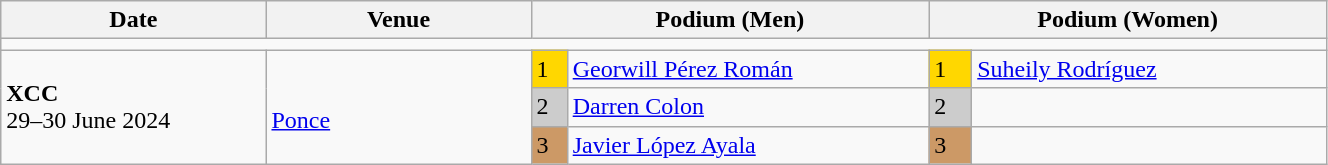<table class="wikitable" width=70%>
<tr>
<th>Date</th>
<th width=20%>Venue</th>
<th colspan=2 width=30%>Podium (Men)</th>
<th colspan=2 width=30%>Podium (Women)</th>
</tr>
<tr>
<td colspan=6></td>
</tr>
<tr>
<td rowspan=3><strong>XCC</strong> <br> 29–30 June 2024</td>
<td rowspan=3><br><a href='#'>Ponce</a></td>
<td bgcolor=FFD700>1</td>
<td><a href='#'>Georwill Pérez Román</a></td>
<td bgcolor=FFD700>1</td>
<td><a href='#'>Suheily Rodríguez</a></td>
</tr>
<tr>
<td bgcolor=CCCCCC>2</td>
<td><a href='#'>Darren Colon</a></td>
<td bgcolor=CCCCCC>2</td>
<td></td>
</tr>
<tr>
<td bgcolor=CC9966>3</td>
<td><a href='#'>Javier López Ayala</a></td>
<td bgcolor=CC9966>3</td>
<td></td>
</tr>
</table>
